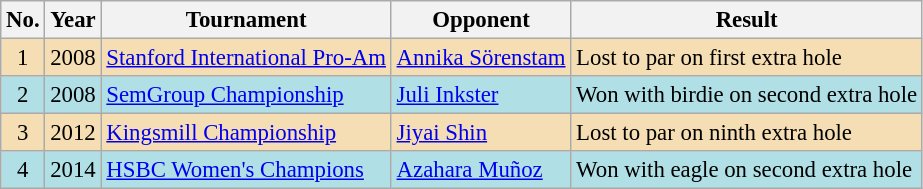<table class="wikitable" style="font-size:95%;">
<tr>
<th>No.</th>
<th>Year</th>
<th>Tournament</th>
<th>Opponent</th>
<th>Result</th>
</tr>
<tr style="background:#F5DEB3;">
<td align=center>1</td>
<td align=center>2008</td>
<td><a href='#'>Stanford International Pro-Am</a></td>
<td> <a href='#'>Annika Sörenstam</a></td>
<td>Lost to par on first extra hole</td>
</tr>
<tr style="background:#B0E0E6;">
<td align=center>2</td>
<td>2008</td>
<td><a href='#'>SemGroup Championship</a></td>
<td> <a href='#'>Juli Inkster</a></td>
<td>Won with birdie on second extra hole</td>
</tr>
<tr style="background:#F5DEB3;">
<td align=center>3</td>
<td align=center>2012</td>
<td><a href='#'>Kingsmill Championship</a></td>
<td> <a href='#'>Jiyai Shin</a></td>
<td>Lost to par on ninth extra hole</td>
</tr>
<tr style="background:#B0E0E6;">
<td align=center>4</td>
<td>2014</td>
<td><a href='#'>HSBC Women's Champions</a></td>
<td> <a href='#'>Azahara Muñoz</a></td>
<td>Won with eagle on second extra hole</td>
</tr>
</table>
